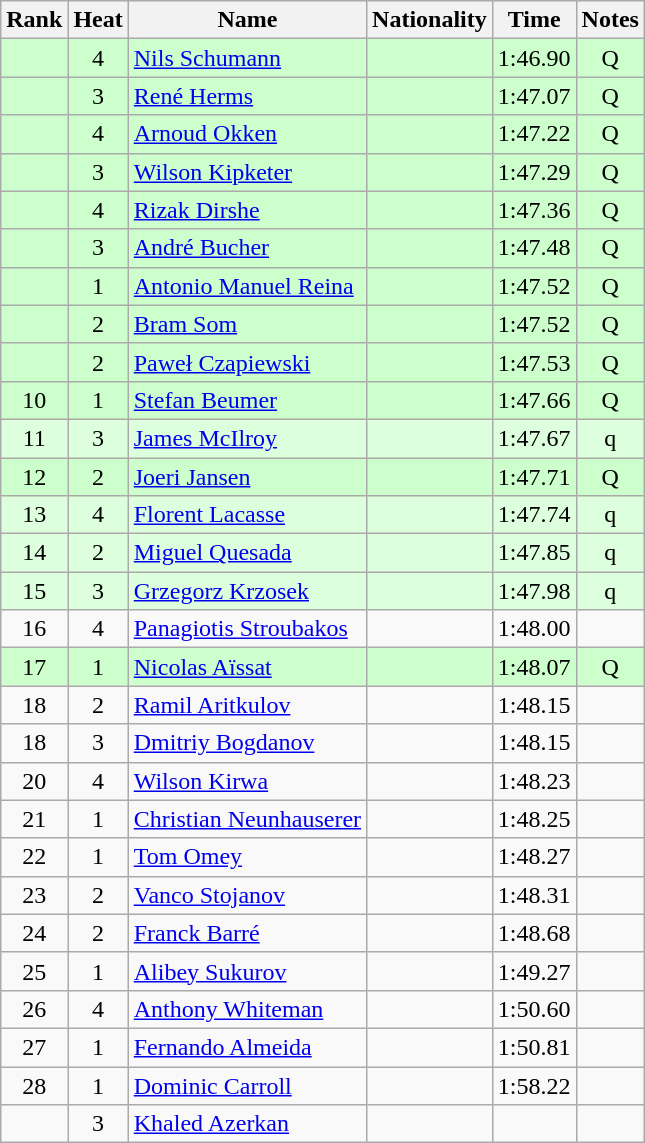<table class="wikitable sortable" style="text-align:center">
<tr>
<th>Rank</th>
<th>Heat</th>
<th>Name</th>
<th>Nationality</th>
<th>Time</th>
<th>Notes</th>
</tr>
<tr bgcolor=ccffcc>
<td></td>
<td>4</td>
<td align=left><a href='#'>Nils Schumann</a></td>
<td align=left></td>
<td>1:46.90</td>
<td>Q</td>
</tr>
<tr bgcolor=ccffcc>
<td></td>
<td>3</td>
<td align=left><a href='#'>René Herms</a></td>
<td align=left></td>
<td>1:47.07</td>
<td>Q</td>
</tr>
<tr bgcolor=ccffcc>
<td></td>
<td>4</td>
<td align=left><a href='#'>Arnoud Okken</a></td>
<td align=left></td>
<td>1:47.22</td>
<td>Q</td>
</tr>
<tr bgcolor=ccffcc>
<td></td>
<td>3</td>
<td align=left><a href='#'>Wilson Kipketer</a></td>
<td align=left></td>
<td>1:47.29</td>
<td>Q</td>
</tr>
<tr bgcolor=ccffcc>
<td></td>
<td>4</td>
<td align=left><a href='#'>Rizak Dirshe</a></td>
<td align=left></td>
<td>1:47.36</td>
<td>Q</td>
</tr>
<tr bgcolor=ccffcc>
<td></td>
<td>3</td>
<td align=left><a href='#'>André Bucher</a></td>
<td align=left></td>
<td>1:47.48</td>
<td>Q</td>
</tr>
<tr bgcolor=ccffcc>
<td></td>
<td>1</td>
<td align=left><a href='#'>Antonio Manuel Reina</a></td>
<td align=left></td>
<td>1:47.52</td>
<td>Q</td>
</tr>
<tr bgcolor=ccffcc>
<td></td>
<td>2</td>
<td align=left><a href='#'>Bram Som</a></td>
<td align=left></td>
<td>1:47.52</td>
<td>Q</td>
</tr>
<tr bgcolor=ccffcc>
<td></td>
<td>2</td>
<td align=left><a href='#'>Paweł Czapiewski</a></td>
<td align=left></td>
<td>1:47.53</td>
<td>Q</td>
</tr>
<tr bgcolor=ccffcc>
<td>10</td>
<td>1</td>
<td align=left><a href='#'>Stefan Beumer</a></td>
<td align=left></td>
<td>1:47.66</td>
<td>Q</td>
</tr>
<tr bgcolor=ddffdd>
<td>11</td>
<td>3</td>
<td align=left><a href='#'>James McIlroy</a></td>
<td align=left></td>
<td>1:47.67</td>
<td>q</td>
</tr>
<tr bgcolor=ccffcc>
<td>12</td>
<td>2</td>
<td align=left><a href='#'>Joeri Jansen</a></td>
<td align=left></td>
<td>1:47.71</td>
<td>Q</td>
</tr>
<tr bgcolor=ddffdd>
<td>13</td>
<td>4</td>
<td align=left><a href='#'>Florent Lacasse</a></td>
<td align=left></td>
<td>1:47.74</td>
<td>q</td>
</tr>
<tr bgcolor=ddffdd>
<td>14</td>
<td>2</td>
<td align=left><a href='#'>Miguel Quesada</a></td>
<td align=left></td>
<td>1:47.85</td>
<td>q</td>
</tr>
<tr bgcolor=ddffdd>
<td>15</td>
<td>3</td>
<td align=left><a href='#'>Grzegorz Krzosek</a></td>
<td align=left></td>
<td>1:47.98</td>
<td>q</td>
</tr>
<tr>
<td>16</td>
<td>4</td>
<td align=left><a href='#'>Panagiotis Stroubakos</a></td>
<td align=left></td>
<td>1:48.00</td>
<td></td>
</tr>
<tr bgcolor=ccffcc>
<td>17</td>
<td>1</td>
<td align=left><a href='#'>Nicolas Aïssat</a></td>
<td align=left></td>
<td>1:48.07</td>
<td>Q</td>
</tr>
<tr>
<td>18</td>
<td>2</td>
<td align=left><a href='#'>Ramil Aritkulov</a></td>
<td align=left></td>
<td>1:48.15</td>
<td></td>
</tr>
<tr>
<td>18</td>
<td>3</td>
<td align=left><a href='#'>Dmitriy Bogdanov</a></td>
<td align=left></td>
<td>1:48.15</td>
<td></td>
</tr>
<tr>
<td>20</td>
<td>4</td>
<td align=left><a href='#'>Wilson Kirwa</a></td>
<td align=left></td>
<td>1:48.23</td>
<td></td>
</tr>
<tr>
<td>21</td>
<td>1</td>
<td align=left><a href='#'>Christian Neunhauserer</a></td>
<td align=left></td>
<td>1:48.25</td>
<td></td>
</tr>
<tr>
<td>22</td>
<td>1</td>
<td align=left><a href='#'>Tom Omey</a></td>
<td align=left></td>
<td>1:48.27</td>
<td></td>
</tr>
<tr>
<td>23</td>
<td>2</td>
<td align=left><a href='#'>Vanco Stojanov</a></td>
<td align=left></td>
<td>1:48.31</td>
<td></td>
</tr>
<tr>
<td>24</td>
<td>2</td>
<td align=left><a href='#'>Franck Barré</a></td>
<td align=left></td>
<td>1:48.68</td>
<td></td>
</tr>
<tr>
<td>25</td>
<td>1</td>
<td align=left><a href='#'>Alibey Sukurov</a></td>
<td align=left></td>
<td>1:49.27</td>
<td></td>
</tr>
<tr>
<td>26</td>
<td>4</td>
<td align=left><a href='#'>Anthony Whiteman</a></td>
<td align=left></td>
<td>1:50.60</td>
<td></td>
</tr>
<tr>
<td>27</td>
<td>1</td>
<td align=left><a href='#'>Fernando Almeida</a></td>
<td align=left></td>
<td>1:50.81</td>
<td></td>
</tr>
<tr>
<td>28</td>
<td>1</td>
<td align=left><a href='#'>Dominic Carroll</a></td>
<td align=left></td>
<td>1:58.22</td>
<td></td>
</tr>
<tr>
<td></td>
<td>3</td>
<td align=left><a href='#'>Khaled Azerkan</a></td>
<td align=left></td>
<td></td>
<td></td>
</tr>
</table>
